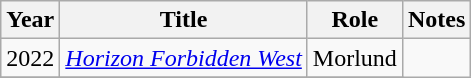<table class="wikitable sortable">
<tr>
<th>Year</th>
<th>Title</th>
<th>Role</th>
<th class="unsortable">Notes</th>
</tr>
<tr>
<td rowspan='1'>2022</td>
<td><em><a href='#'>Horizon Forbidden West</a></em></td>
<td>Morlund</td>
</tr>
<tr>
</tr>
</table>
